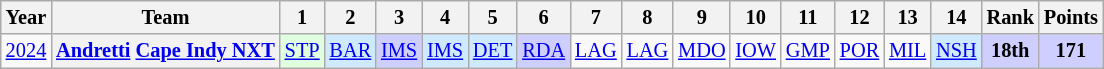<table class="wikitable" style="text-align:center; font-size:85%">
<tr>
<th>Year</th>
<th>Team</th>
<th>1</th>
<th>2</th>
<th>3</th>
<th>4</th>
<th>5</th>
<th>6</th>
<th>7</th>
<th>8</th>
<th>9</th>
<th>10</th>
<th>11</th>
<th>12</th>
<th>13</th>
<th>14</th>
<th>Rank</th>
<th>Points</th>
</tr>
<tr>
<td><a href='#'>2024</a></td>
<th nowrap><a href='#'>Andretti</a> <a href='#'>Cape Indy NXT</a></th>
<td style="background:#DFFFDF;"><a href='#'>STP</a><br></td>
<td style="background:#CFEAFF;"><a href='#'>BAR</a><br></td>
<td style="background:#CFCFFF;"><a href='#'>IMS</a><br></td>
<td style="background:#CFEAFF;"><a href='#'>IMS</a><br></td>
<td style="background:#CFEAFF;"><a href='#'>DET</a><br></td>
<td style="background:#CFCFFF;"><a href='#'>RDA</a><br></td>
<td><a href='#'>LAG</a></td>
<td><a href='#'>LAG</a></td>
<td><a href='#'>MDO</a></td>
<td><a href='#'>IOW</a></td>
<td><a href='#'>GMP</a></td>
<td><a href='#'>POR</a></td>
<td><a href='#'>MIL</a></td>
<td style="background:#CFEAFF;"><a href='#'>NSH</a><br></td>
<th style="background:#CFCFFF;">18th</th>
<th style="background:#CFCFFF;">171</th>
</tr>
</table>
